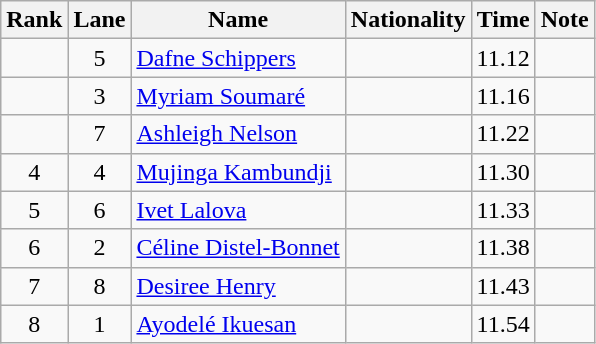<table class="wikitable sortable" style="text-align:center">
<tr>
<th>Rank</th>
<th>Lane</th>
<th>Name</th>
<th>Nationality</th>
<th>Time</th>
<th>Note</th>
</tr>
<tr>
<td></td>
<td>5</td>
<td align=left><a href='#'>Dafne Schippers</a></td>
<td align=left></td>
<td>11.12</td>
<td></td>
</tr>
<tr>
<td></td>
<td>3</td>
<td align=left><a href='#'>Myriam Soumaré</a></td>
<td align=left></td>
<td>11.16</td>
<td></td>
</tr>
<tr>
<td></td>
<td>7</td>
<td align=left><a href='#'>Ashleigh Nelson</a></td>
<td align=left></td>
<td>11.22</td>
<td></td>
</tr>
<tr>
<td>4</td>
<td>4</td>
<td align=left><a href='#'>Mujinga Kambundji</a></td>
<td align=left></td>
<td>11.30</td>
<td></td>
</tr>
<tr>
<td>5</td>
<td>6</td>
<td align=left><a href='#'>Ivet Lalova</a></td>
<td align=left></td>
<td>11.33</td>
<td></td>
</tr>
<tr>
<td>6</td>
<td>2</td>
<td align=left><a href='#'>Céline Distel-Bonnet</a></td>
<td align=left></td>
<td>11.38</td>
<td></td>
</tr>
<tr>
<td>7</td>
<td>8</td>
<td align=left><a href='#'>Desiree Henry</a></td>
<td align=left></td>
<td>11.43</td>
<td></td>
</tr>
<tr>
<td>8</td>
<td>1</td>
<td align=left><a href='#'>Ayodelé Ikuesan</a></td>
<td align=left></td>
<td>11.54</td>
<td></td>
</tr>
</table>
